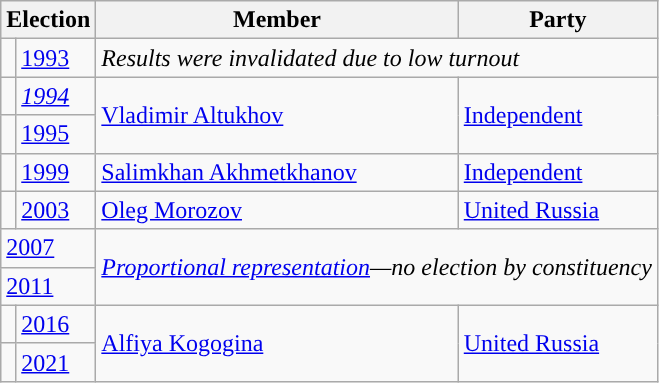<table class="wikitable">
<tr>
<th colspan="2">Election</th>
<th>Member</th>
<th>Party</th>
</tr>
<tr>
<td style="background-color:"></td>
<td><a href='#'>1993</a></td>
<td colspan=2><em>Results were invalidated due to low turnout</em></td>
</tr>
<tr>
<td style="background-color:"></td>
<td><em><a href='#'>1994</a></em></td>
<td rowspan=2><a href='#'>Vladimir Altukhov</a></td>
<td rowspan=2><a href='#'>Independent</a></td>
</tr>
<tr>
<td style="background-color:"></td>
<td><a href='#'>1995</a></td>
</tr>
<tr>
<td style="background-color:"></td>
<td><a href='#'>1999</a></td>
<td><a href='#'>Salimkhan Akhmetkhanov</a></td>
<td><a href='#'>Independent</a></td>
</tr>
<tr>
<td style="background-color:"></td>
<td><a href='#'>2003</a></td>
<td><a href='#'>Oleg Morozov</a></td>
<td><a href='#'>United Russia</a></td>
</tr>
<tr>
<td colspan=2><a href='#'>2007</a></td>
<td colspan=2 rowspan=2><em><a href='#'>Proportional representation</a>—no election by constituency</em></td>
</tr>
<tr>
<td colspan=2><a href='#'>2011</a></td>
</tr>
<tr>
<td style="background-color: "></td>
<td><a href='#'>2016</a></td>
<td rowspan=2><a href='#'>Alfiya Kogogina</a></td>
<td rowspan=2><a href='#'>United Russia</a></td>
</tr>
<tr>
<td style="background-color: "></td>
<td><a href='#'>2021</a></td>
</tr>
</table>
